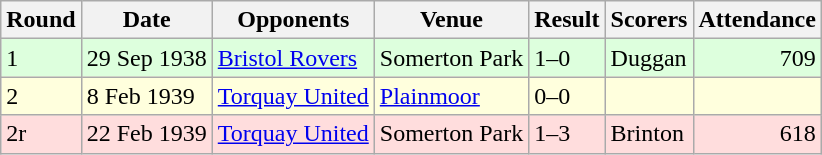<table class="wikitable">
<tr>
<th>Round</th>
<th>Date</th>
<th>Opponents</th>
<th>Venue</th>
<th>Result</th>
<th>Scorers</th>
<th>Attendance</th>
</tr>
<tr bgcolor="#ddffdd">
<td>1</td>
<td>29 Sep 1938</td>
<td><a href='#'>Bristol Rovers</a></td>
<td>Somerton Park</td>
<td>1–0</td>
<td>Duggan</td>
<td align="right">709</td>
</tr>
<tr bgcolor="#ffffdd">
<td>2</td>
<td>8 Feb 1939</td>
<td><a href='#'>Torquay United</a></td>
<td><a href='#'>Plainmoor</a></td>
<td>0–0</td>
<td></td>
<td align="right"></td>
</tr>
<tr bgcolor="#ffdddd">
<td>2r</td>
<td>22 Feb 1939</td>
<td><a href='#'>Torquay United</a></td>
<td>Somerton Park</td>
<td>1–3</td>
<td>Brinton</td>
<td align="right">618</td>
</tr>
</table>
